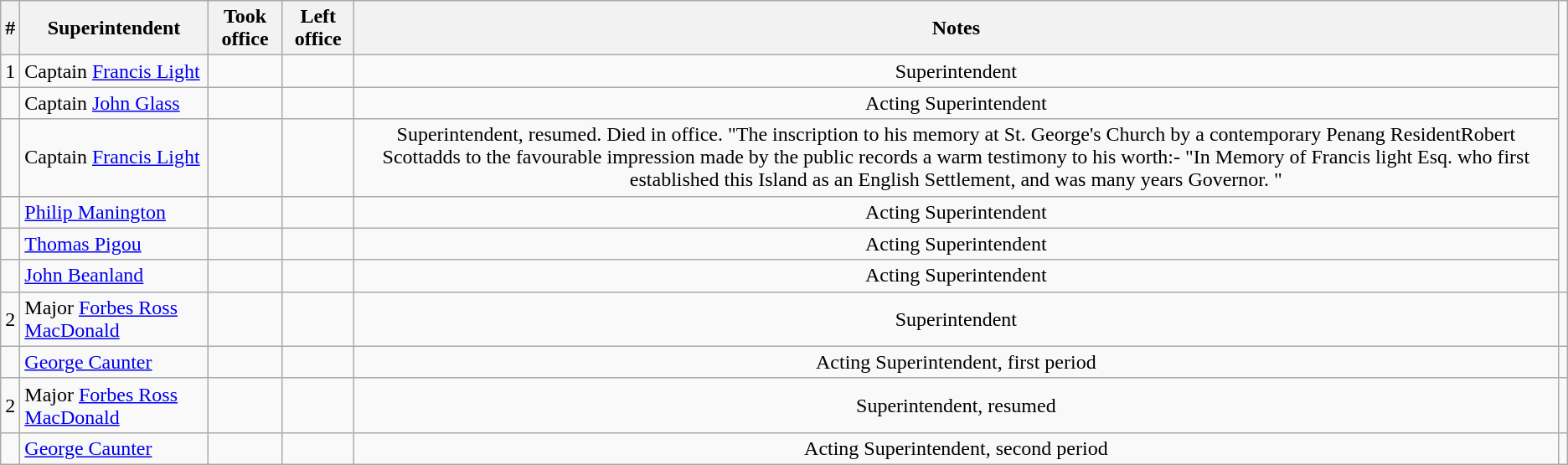<table class="wikitable sortable"  style="text-align:center;">
<tr>
<th>#</th>
<th>Superintendent</th>
<th class="unsortable">Took office</th>
<th class="unsortable">Left office</th>
<th class="unsortable">Notes</th>
</tr>
<tr>
<td>1</td>
<td align="left">Captain <a href='#'>Francis Light</a></td>
<td></td>
<td></td>
<td>Superintendent</td>
</tr>
<tr>
<td></td>
<td align="left">Captain <a href='#'>John Glass</a></td>
<td></td>
<td></td>
<td>Acting Superintendent</td>
</tr>
<tr>
<td></td>
<td align="left">Captain <a href='#'>Francis Light</a></td>
<td></td>
<td></td>
<td>Superintendent, resumed. Died in office. "The inscription to his memory at St. George's Church by a contemporary Penang ResidentRobert Scottadds to the favourable impression made by the public records a warm testimony to his worth:- "In Memory of Francis light Esq. who first established this Island as an English Settlement, and was many years Governor. "</td>
</tr>
<tr>
<td></td>
<td align="left"><a href='#'>Philip Manington</a></td>
<td></td>
<td></td>
<td>Acting Superintendent</td>
</tr>
<tr>
<td></td>
<td align="left"><a href='#'>Thomas Pigou</a></td>
<td></td>
<td></td>
<td>Acting Superintendent</td>
</tr>
<tr>
<td></td>
<td align="left"><a href='#'>John Beanland</a></td>
<td></td>
<td></td>
<td>Acting Superintendent</td>
</tr>
<tr>
<td>2</td>
<td align="left">Major <a href='#'>Forbes Ross MacDonald</a></td>
<td></td>
<td></td>
<td>Superintendent</td>
<td></td>
</tr>
<tr>
<td></td>
<td align="left"><a href='#'>George Caunter</a></td>
<td></td>
<td></td>
<td>Acting Superintendent, first period</td>
</tr>
<tr>
<td>2</td>
<td align="left">Major <a href='#'>Forbes Ross MacDonald</a></td>
<td></td>
<td></td>
<td>Superintendent, resumed</td>
<td></td>
</tr>
<tr>
<td></td>
<td align="left"><a href='#'>George Caunter</a></td>
<td></td>
<td></td>
<td>Acting Superintendent, second period</td>
</tr>
</table>
